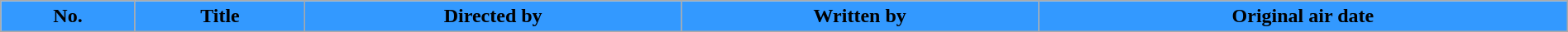<table class="wikitable plainrowheaders" style="width:100%">
<tr>
<th style="background:#39f;">No.</th>
<th style="background:#39f;">Title</th>
<th style="background:#39f;">Directed by</th>
<th style="background:#39f;">Written by</th>
<th style="background:#39f;">Original air date<br>











</th>
</tr>
</table>
